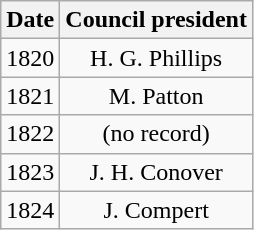<table class="wikitable">
<tr>
<th>Date</th>
<th>Council president</th>
</tr>
<tr align=center>
<td>1820</td>
<td>H. G. Phillips</td>
</tr>
<tr align=center>
<td>1821</td>
<td>M. Patton</td>
</tr>
<tr align=center>
<td>1822</td>
<td>(no record)</td>
</tr>
<tr align=center>
<td>1823</td>
<td>J. H. Conover</td>
</tr>
<tr align=center>
<td>1824</td>
<td>J. Compert</td>
</tr>
</table>
